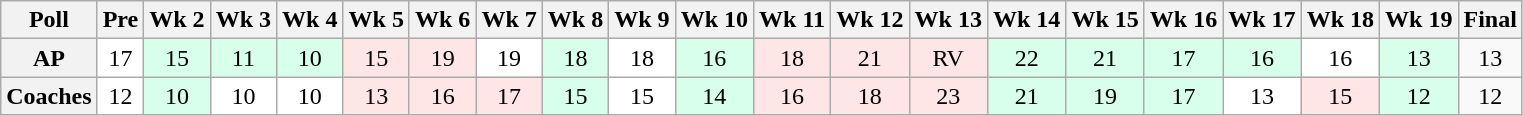<table class="wikitable" style="white-space:nowrap;">
<tr>
<th>Poll</th>
<th>Pre</th>
<th>Wk 2</th>
<th>Wk 3</th>
<th>Wk 4</th>
<th>Wk 5</th>
<th>Wk 6</th>
<th>Wk 7</th>
<th>Wk 8</th>
<th>Wk 9</th>
<th>Wk 10</th>
<th>Wk 11</th>
<th>Wk 12</th>
<th>Wk 13</th>
<th>Wk 14</th>
<th>Wk 15</th>
<th>Wk 16</th>
<th>Wk 17</th>
<th>Wk 18</th>
<th>Wk 19</th>
<th>Final</th>
</tr>
<tr style="text-align:center;">
<th>AP</th>
<td style="background:#FFF;">17</td>
<td style="background:#D8FFEB;">15</td>
<td style="background:#D8FFEB;">11</td>
<td style="background:#D8FFEB;">10</td>
<td style="background:#FFE6E6;">15</td>
<td style="background:#FFE6E6;">19</td>
<td style="background:#FFF;">19</td>
<td style="background:#D8FFEB;">18</td>
<td style="background:#FFF;">18</td>
<td style="background:#D8FFEB;">16</td>
<td style="background:#FFE6E6;">18</td>
<td style="background:#FFE6E6;">21</td>
<td style="background:#FFE6E6;">RV</td>
<td style="background:#D8FFEB;">22</td>
<td style="background:#D8FFEB;">21</td>
<td style="background:#D8FFEB;">17</td>
<td style="background:#D8FFEB;">16</td>
<td style="background:#FFF;">16</td>
<td style="background:#D8FFEB;">13</td>
<td>13</td>
</tr>
<tr style="text-align:center;">
<th>Coaches</th>
<td style="background:#FFF;">12</td>
<td style="background:#D8FFEB;">10</td>
<td style="background:#FFF;">10</td>
<td style="background:#FFF;">10</td>
<td style="background:#FFE6E6;">13</td>
<td style="background:#FFE6E6;">16</td>
<td style="background:#FFE6E6;">17</td>
<td style="background:#D8FFEB;">15</td>
<td style="background:#FFF;">15</td>
<td style="background:#D8FFEB;">14</td>
<td style="background:#FFE6E6;">16</td>
<td style="background:#FFE6E6;">18</td>
<td style="background:#FFE6E6;">23</td>
<td style="background:#D8FFEB;">21</td>
<td style="background:#D8FFEB;">19</td>
<td style="background:#D8FFEB;">17</td>
<td style="background:#FFF;">13</td>
<td style="background:#FFE6E6;">15</td>
<td style="background:#D8FFEB;">12</td>
<td>12</td>
</tr>
</table>
